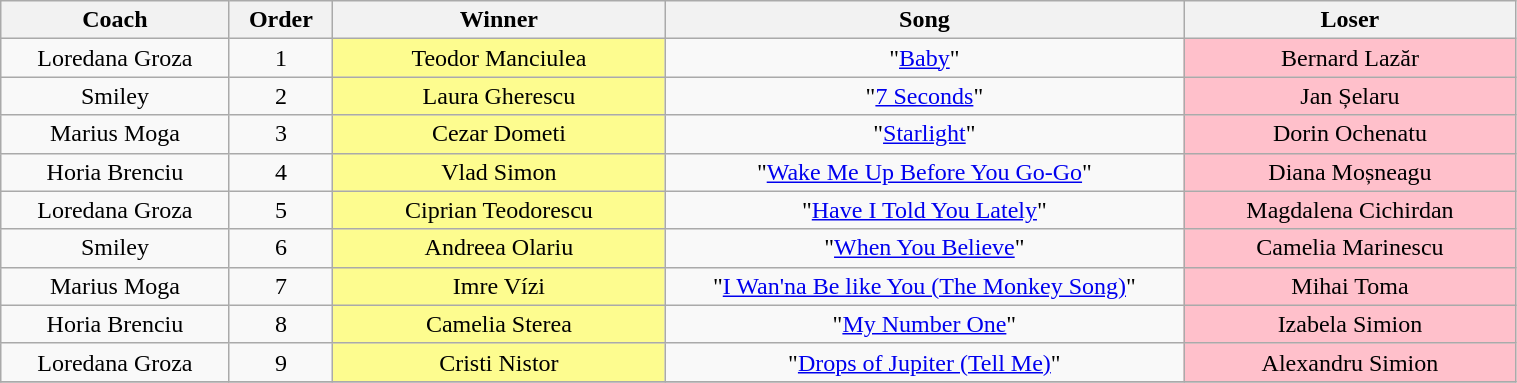<table class="wikitable" style="text-align: center; width:80%;">
<tr>
<th style="width:11%;">Coach</th>
<th style="width:05%;">Order</th>
<th style="width:16%;">Winner</th>
<th style="width:25%;">Song</th>
<th style="width:16%;">Loser</th>
</tr>
<tr>
<td>Loredana Groza</td>
<td>1</td>
<td style="background:#FDFC8F;">Teodor Manciulea</td>
<td>"<a href='#'>Baby</a>"</td>
<td style="background:pink;">Bernard Lazăr</td>
</tr>
<tr>
<td>Smiley</td>
<td>2</td>
<td style="background:#FDFC8F;">Laura Gherescu</td>
<td>"<a href='#'>7 Seconds</a>"</td>
<td style="background:pink;">Jan Șelaru</td>
</tr>
<tr>
<td>Marius Moga</td>
<td>3</td>
<td style="background:#FDFC8F;">Cezar Dometi</td>
<td>"<a href='#'>Starlight</a>"</td>
<td style="background:pink;">Dorin Ochenatu</td>
</tr>
<tr>
<td>Horia Brenciu</td>
<td>4</td>
<td style="background:#FDFC8F;">Vlad Simon</td>
<td>"<a href='#'>Wake Me Up Before You Go-Go</a>"</td>
<td style="background:pink;">Diana Moșneagu</td>
</tr>
<tr>
<td>Loredana Groza</td>
<td>5</td>
<td style="background:#FDFC8F;">Ciprian Teodorescu</td>
<td>"<a href='#'>Have I Told You Lately</a>"</td>
<td style="background:pink;">Magdalena Cichirdan</td>
</tr>
<tr>
<td>Smiley</td>
<td>6</td>
<td style="background:#FDFC8F;">Andreea Olariu</td>
<td>"<a href='#'>When You Believe</a>"</td>
<td style="background:pink;">Camelia Marinescu</td>
</tr>
<tr>
<td>Marius Moga</td>
<td>7</td>
<td style="background:#FDFC8F;">Imre Vízi</td>
<td>"<a href='#'>I Wan'na Be like You (The Monkey Song)</a>"</td>
<td style="background:pink;">Mihai Toma</td>
</tr>
<tr>
<td>Horia Brenciu</td>
<td>8</td>
<td style="background:#FDFC8F;">Camelia Sterea</td>
<td>"<a href='#'>My Number One</a>"</td>
<td style="background:pink;">Izabela Simion</td>
</tr>
<tr>
<td>Loredana Groza</td>
<td>9</td>
<td style="background:#FDFC8F;">Cristi Nistor</td>
<td>"<a href='#'>Drops of Jupiter (Tell Me)</a>"</td>
<td style="background:pink;">Alexandru Simion</td>
</tr>
<tr>
</tr>
</table>
